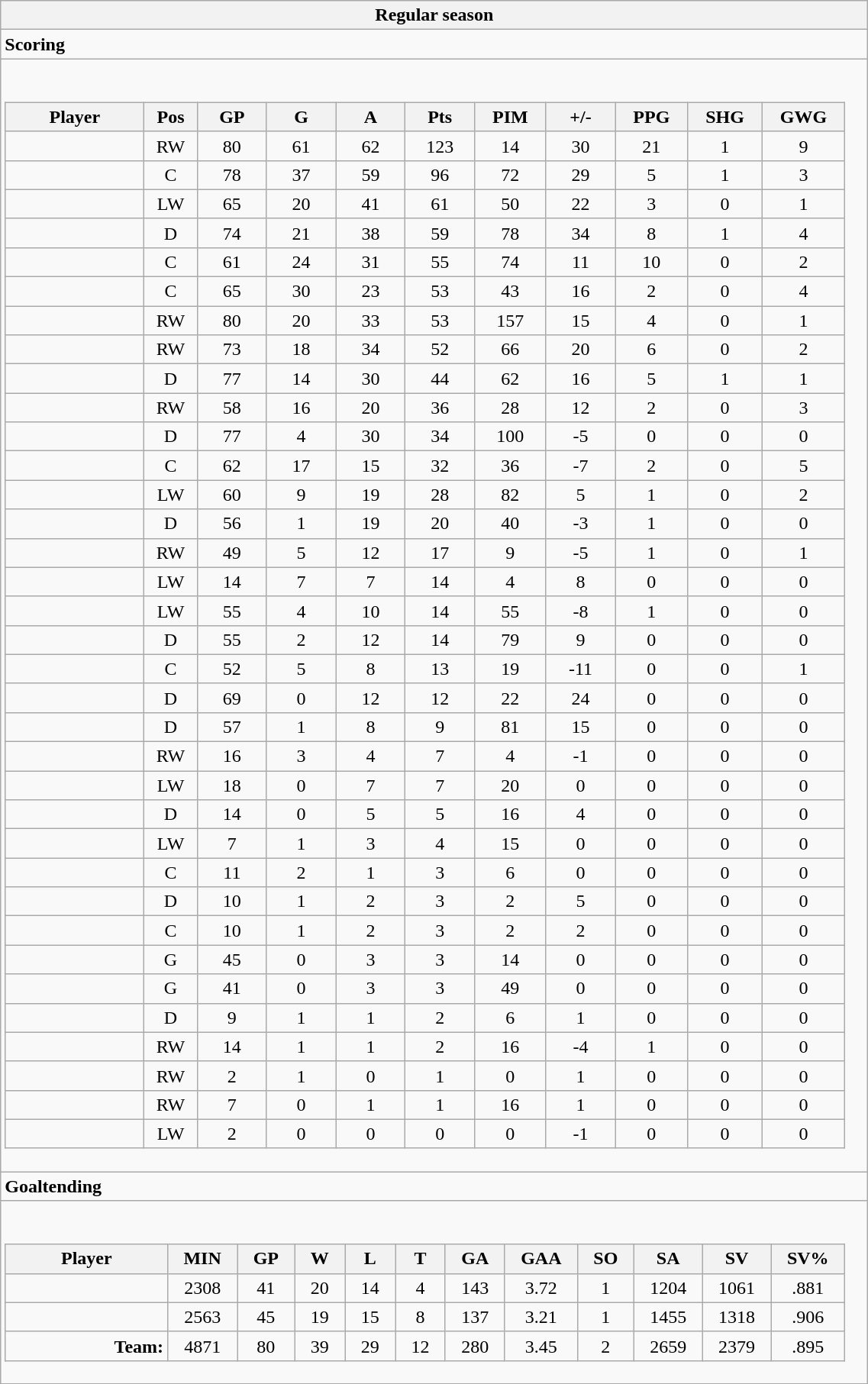<table class="wikitable collapsible" width="60%" border="1">
<tr>
<th>Regular season</th>
</tr>
<tr>
<td class="tocccolors"><strong>Scoring</strong></td>
</tr>
<tr>
<td><br><table class="wikitable sortable">
<tr ALIGN="center">
<th bgcolor="#DDDDFF" width="10%">Player</th>
<th bgcolor="#DDDDFF" width="3%" title="Position">Pos</th>
<th bgcolor="#DDDDFF" width="5%" title="Games played">GP</th>
<th bgcolor="#DDDDFF" width="5%" title="Goals">G</th>
<th bgcolor="#DDDDFF" width="5%" title="Assists">A</th>
<th bgcolor="#DDDDFF" width="5%" title="Points">Pts</th>
<th bgcolor="#DDDDFF" width="5%" title="Penalties in Minutes">PIM</th>
<th bgcolor="#DDDDFF" width="5%" title="Plus/minus">+/-</th>
<th bgcolor="#DDDDFF" width="5%" title="Power play goals">PPG</th>
<th bgcolor="#DDDDFF" width="5%" title="Short-handed goals">SHG</th>
<th bgcolor="#DDDDFF" width="5%" title="Game-winning goals">GWG</th>
</tr>
<tr align="center">
<td align="right"></td>
<td>RW</td>
<td>80</td>
<td>61</td>
<td>62</td>
<td>123</td>
<td>14</td>
<td>30</td>
<td>21</td>
<td>1</td>
<td>9</td>
</tr>
<tr align="center">
<td align="right"></td>
<td>C</td>
<td>78</td>
<td>37</td>
<td>59</td>
<td>96</td>
<td>72</td>
<td>29</td>
<td>5</td>
<td>1</td>
<td>3</td>
</tr>
<tr align="center">
<td align="right"></td>
<td>LW</td>
<td>65</td>
<td>20</td>
<td>41</td>
<td>61</td>
<td>50</td>
<td>22</td>
<td>3</td>
<td>0</td>
<td>1</td>
</tr>
<tr align="center">
<td align="right"></td>
<td>D</td>
<td>74</td>
<td>21</td>
<td>38</td>
<td>59</td>
<td>78</td>
<td>34</td>
<td>8</td>
<td>1</td>
<td>4</td>
</tr>
<tr align="center">
<td align="right"></td>
<td>C</td>
<td>61</td>
<td>24</td>
<td>31</td>
<td>55</td>
<td>74</td>
<td>11</td>
<td>10</td>
<td>0</td>
<td>2</td>
</tr>
<tr align="center">
<td align="right"></td>
<td>C</td>
<td>65</td>
<td>30</td>
<td>23</td>
<td>53</td>
<td>43</td>
<td>16</td>
<td>2</td>
<td>0</td>
<td>4</td>
</tr>
<tr align="center">
<td align="right"></td>
<td>RW</td>
<td>80</td>
<td>20</td>
<td>33</td>
<td>53</td>
<td>157</td>
<td>15</td>
<td>4</td>
<td>0</td>
<td>1</td>
</tr>
<tr align="center">
<td align="right"></td>
<td>RW</td>
<td>73</td>
<td>18</td>
<td>34</td>
<td>52</td>
<td>66</td>
<td>20</td>
<td>6</td>
<td>0</td>
<td>2</td>
</tr>
<tr align="center">
<td align="right"></td>
<td>D</td>
<td>77</td>
<td>14</td>
<td>30</td>
<td>44</td>
<td>62</td>
<td>16</td>
<td>5</td>
<td>1</td>
<td>1</td>
</tr>
<tr align="center">
<td align="right"></td>
<td>RW</td>
<td>58</td>
<td>16</td>
<td>20</td>
<td>36</td>
<td>28</td>
<td>12</td>
<td>2</td>
<td>0</td>
<td>3</td>
</tr>
<tr align="center">
<td align="right"></td>
<td>D</td>
<td>77</td>
<td>4</td>
<td>30</td>
<td>34</td>
<td>100</td>
<td>-5</td>
<td>0</td>
<td>0</td>
<td>0</td>
</tr>
<tr align="center">
<td align="right"></td>
<td>C</td>
<td>62</td>
<td>17</td>
<td>15</td>
<td>32</td>
<td>36</td>
<td>-7</td>
<td>2</td>
<td>0</td>
<td>5</td>
</tr>
<tr align="center">
<td align="right"></td>
<td>LW</td>
<td>60</td>
<td>9</td>
<td>19</td>
<td>28</td>
<td>82</td>
<td>5</td>
<td>1</td>
<td>0</td>
<td>2</td>
</tr>
<tr align="center">
<td align="right"></td>
<td>D</td>
<td>56</td>
<td>1</td>
<td>19</td>
<td>20</td>
<td>40</td>
<td>-3</td>
<td>1</td>
<td>0</td>
<td>0</td>
</tr>
<tr align="center">
<td align="right"></td>
<td>RW</td>
<td>49</td>
<td>5</td>
<td>12</td>
<td>17</td>
<td>9</td>
<td>-5</td>
<td>1</td>
<td>0</td>
<td>1</td>
</tr>
<tr align="center">
<td align="right"></td>
<td>LW</td>
<td>14</td>
<td>7</td>
<td>7</td>
<td>14</td>
<td>4</td>
<td>8</td>
<td>0</td>
<td>0</td>
<td>0</td>
</tr>
<tr align="center">
<td align="right"></td>
<td>LW</td>
<td>55</td>
<td>4</td>
<td>10</td>
<td>14</td>
<td>55</td>
<td>-8</td>
<td>1</td>
<td>0</td>
<td>0</td>
</tr>
<tr align="center">
<td align="right"></td>
<td>D</td>
<td>55</td>
<td>2</td>
<td>12</td>
<td>14</td>
<td>79</td>
<td>9</td>
<td>0</td>
<td>0</td>
<td>0</td>
</tr>
<tr align="center">
<td align="right"></td>
<td>C</td>
<td>52</td>
<td>5</td>
<td>8</td>
<td>13</td>
<td>19</td>
<td>-11</td>
<td>0</td>
<td>0</td>
<td>1</td>
</tr>
<tr align="center">
<td align="right"></td>
<td>D</td>
<td>69</td>
<td>0</td>
<td>12</td>
<td>12</td>
<td>22</td>
<td>24</td>
<td>0</td>
<td>0</td>
<td>0</td>
</tr>
<tr align="center">
<td align="right"></td>
<td>D</td>
<td>57</td>
<td>1</td>
<td>8</td>
<td>9</td>
<td>81</td>
<td>15</td>
<td>0</td>
<td>0</td>
<td>0</td>
</tr>
<tr align="center">
<td align="right"></td>
<td>RW</td>
<td>16</td>
<td>3</td>
<td>4</td>
<td>7</td>
<td>4</td>
<td>-1</td>
<td>0</td>
<td>0</td>
<td>0</td>
</tr>
<tr align="center">
<td align="right"></td>
<td>LW</td>
<td>18</td>
<td>0</td>
<td>7</td>
<td>7</td>
<td>20</td>
<td>0</td>
<td>0</td>
<td>0</td>
<td>0</td>
</tr>
<tr align="center">
<td align="right"></td>
<td>D</td>
<td>14</td>
<td>0</td>
<td>5</td>
<td>5</td>
<td>16</td>
<td>4</td>
<td>0</td>
<td>0</td>
<td>0</td>
</tr>
<tr align="center">
<td align="right"></td>
<td>LW</td>
<td>7</td>
<td>1</td>
<td>3</td>
<td>4</td>
<td>15</td>
<td>0</td>
<td>0</td>
<td>0</td>
<td>0</td>
</tr>
<tr align="center">
<td align="right"></td>
<td>C</td>
<td>11</td>
<td>2</td>
<td>1</td>
<td>3</td>
<td>6</td>
<td>0</td>
<td>0</td>
<td>0</td>
<td>0</td>
</tr>
<tr align="center">
<td align="right"></td>
<td>D</td>
<td>10</td>
<td>1</td>
<td>2</td>
<td>3</td>
<td>2</td>
<td>5</td>
<td>0</td>
<td>0</td>
<td>0</td>
</tr>
<tr align="center">
<td align="right"></td>
<td>C</td>
<td>10</td>
<td>1</td>
<td>2</td>
<td>3</td>
<td>2</td>
<td>2</td>
<td>0</td>
<td>0</td>
<td>0</td>
</tr>
<tr align="center">
<td align="right"></td>
<td>G</td>
<td>45</td>
<td>0</td>
<td>3</td>
<td>3</td>
<td>14</td>
<td>0</td>
<td>0</td>
<td>0</td>
<td>0</td>
</tr>
<tr align="center">
<td align="right"></td>
<td>G</td>
<td>41</td>
<td>0</td>
<td>3</td>
<td>3</td>
<td>49</td>
<td>0</td>
<td>0</td>
<td>0</td>
<td>0</td>
</tr>
<tr align="center">
<td align="right"></td>
<td>D</td>
<td>9</td>
<td>1</td>
<td>1</td>
<td>2</td>
<td>6</td>
<td>1</td>
<td>0</td>
<td>0</td>
<td>0</td>
</tr>
<tr align="center">
<td align="right"></td>
<td>RW</td>
<td>14</td>
<td>1</td>
<td>1</td>
<td>2</td>
<td>16</td>
<td>-4</td>
<td>1</td>
<td>0</td>
<td>0</td>
</tr>
<tr align="center">
<td align="right"></td>
<td>RW</td>
<td>2</td>
<td>1</td>
<td>0</td>
<td>1</td>
<td>0</td>
<td>1</td>
<td>0</td>
<td>0</td>
<td>0</td>
</tr>
<tr align="center">
<td align="right"></td>
<td>RW</td>
<td>7</td>
<td>0</td>
<td>1</td>
<td>1</td>
<td>16</td>
<td>1</td>
<td>0</td>
<td>0</td>
<td>0</td>
</tr>
<tr align="center">
<td align="right"></td>
<td>LW</td>
<td>2</td>
<td>0</td>
<td>0</td>
<td>0</td>
<td>0</td>
<td>-1</td>
<td>0</td>
<td>0</td>
<td>0</td>
</tr>
</table>
</td>
</tr>
<tr>
<td class="toccolors"><strong>Goaltending</strong></td>
</tr>
<tr>
<td><br><table class="wikitable sortable">
<tr>
<th bgcolor="#DDDDFF" width="10%">Player</th>
<th width="3%" bgcolor="#DDDDFF" title="Minutes played">MIN</th>
<th width="3%" bgcolor="#DDDDFF" title="Games played in">GP</th>
<th width="3%" bgcolor="#DDDDFF" title="Wins">W</th>
<th width="3%" bgcolor="#DDDDFF"title="Losses">L</th>
<th width="3%" bgcolor="#DDDDFF" title="Ties">T</th>
<th width="3%" bgcolor="#DDDDFF" title="Goals against">GA</th>
<th width="3%" bgcolor="#DDDDFF" title="Goals against average">GAA</th>
<th width="3%" bgcolor="#DDDDFF"title="Shut-outs">SO</th>
<th width="3%" bgcolor="#DDDDFF" title="Shots against">SA</th>
<th width="3%" bgcolor="#DDDDFF" title="Shots saved">SV</th>
<th width="3%" bgcolor="#DDDDFF" title="Save percentage">SV%</th>
</tr>
<tr align="center">
<td align="right"></td>
<td>2308</td>
<td>41</td>
<td>20</td>
<td>14</td>
<td>4</td>
<td>143</td>
<td>3.72</td>
<td>1</td>
<td>1204</td>
<td>1061</td>
<td>.881</td>
</tr>
<tr align="center">
<td align="right"></td>
<td>2563</td>
<td>45</td>
<td>19</td>
<td>15</td>
<td>8</td>
<td>137</td>
<td>3.21</td>
<td>1</td>
<td>1455</td>
<td>1318</td>
<td>.906</td>
</tr>
<tr align="center">
<td align="right"><strong>Team:</strong></td>
<td>4871</td>
<td>80</td>
<td>39</td>
<td>29</td>
<td>12</td>
<td>280</td>
<td>3.45</td>
<td>2</td>
<td>2659</td>
<td>2379</td>
<td>.895</td>
</tr>
</table>
</td>
</tr>
<tr>
</tr>
</table>
